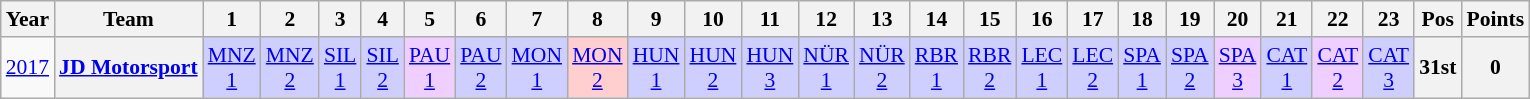<table class="wikitable" style="text-align:center; font-size:90%">
<tr>
<th>Year</th>
<th>Team</th>
<th>1</th>
<th>2</th>
<th>3</th>
<th>4</th>
<th>5</th>
<th>6</th>
<th>7</th>
<th>8</th>
<th>9</th>
<th>10</th>
<th>11</th>
<th>12</th>
<th>13</th>
<th>14</th>
<th>15</th>
<th>16</th>
<th>17</th>
<th>18</th>
<th>19</th>
<th>20</th>
<th>21</th>
<th>22</th>
<th>23</th>
<th>Pos</th>
<th>Points</th>
</tr>
<tr>
<td><a href='#'>2017</a></td>
<th><a href='#'>JD Motorsport</a></th>
<td style="background:#CFCFFF;"><a href='#'>MNZ<br>1</a><br></td>
<td style="background:#CFCFFF;"><a href='#'>MNZ<br>2</a><br></td>
<td style="background:#CFCFFF;"><a href='#'>SIL<br>1</a><br></td>
<td style="background:#CFCFFF;"><a href='#'>SIL<br>2</a><br></td>
<td style="background:#EFCFFF;"><a href='#'>PAU<br>1</a><br></td>
<td style="background:#CFCFFF;"><a href='#'>PAU<br>2</a><br></td>
<td style="background:#CFCFFF;"><a href='#'>MON<br>1</a><br></td>
<td style="background:#FFCFCF;"><a href='#'>MON<br>2</a><br></td>
<td style="background:#CFCFFF;"><a href='#'>HUN<br>1</a><br></td>
<td style="background:#CFCFFF;"><a href='#'>HUN<br>2</a><br></td>
<td style="background:#CFCFFF;"><a href='#'>HUN<br>3</a><br></td>
<td style="background:#CFCFFF;"><a href='#'>NÜR<br>1</a><br></td>
<td style="background:#CFCFFF;"><a href='#'>NÜR<br>2</a><br></td>
<td style="background:#CFCFFF;"><a href='#'>RBR<br>1</a><br></td>
<td style="background:#CFCFFF;"><a href='#'>RBR<br>2</a><br></td>
<td style="background:#CFCFFF;"><a href='#'>LEC<br>1</a><br></td>
<td style="background:#CFCFFF;"><a href='#'>LEC<br>2</a><br></td>
<td style="background:#CFCFFF;"><a href='#'>SPA<br>1</a><br></td>
<td style="background:#CFCFFF;"><a href='#'>SPA<br>2</a><br></td>
<td style="background:#EFCFFF;"><a href='#'>SPA<br>3</a><br></td>
<td style="background:#CFCFFF;"><a href='#'>CAT<br>1</a><br></td>
<td style="background:#EFCFFF;"><a href='#'>CAT<br>2</a><br></td>
<td style="background:#CFCFFF;"><a href='#'>CAT<br>3</a><br></td>
<th>31st</th>
<th>0</th>
</tr>
</table>
